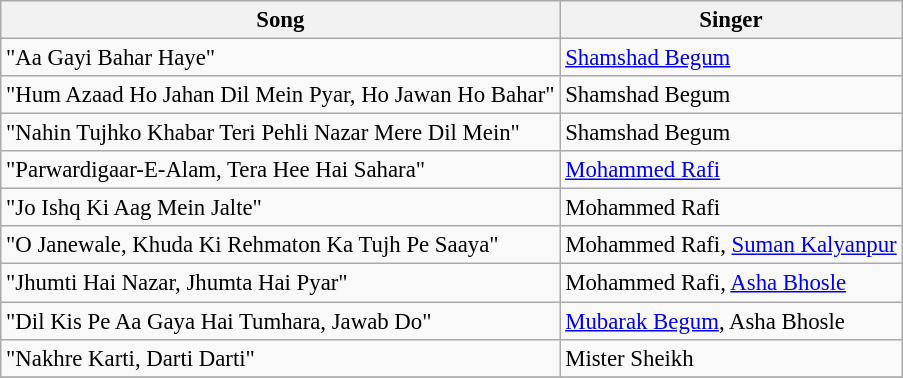<table class="wikitable" style="font-size:95%;">
<tr>
<th>Song</th>
<th>Singer</th>
</tr>
<tr>
<td>"Aa Gayi Bahar Haye"</td>
<td><a href='#'>Shamshad Begum</a></td>
</tr>
<tr>
<td>"Hum Azaad Ho Jahan Dil Mein Pyar, Ho Jawan Ho Bahar"</td>
<td>Shamshad Begum</td>
</tr>
<tr>
<td>"Nahin Tujhko Khabar Teri Pehli Nazar Mere Dil Mein"</td>
<td>Shamshad Begum</td>
</tr>
<tr>
<td>"Parwardigaar-E-Alam, Tera  Hee Hai Sahara"</td>
<td><a href='#'>Mohammed Rafi</a></td>
</tr>
<tr>
<td>"Jo Ishq Ki Aag Mein Jalte"</td>
<td>Mohammed Rafi</td>
</tr>
<tr>
<td>"O Janewale, Khuda Ki Rehmaton Ka Tujh Pe Saaya"</td>
<td>Mohammed Rafi, <a href='#'>Suman Kalyanpur</a></td>
</tr>
<tr>
<td>"Jhumti Hai Nazar, Jhumta Hai Pyar"</td>
<td>Mohammed Rafi, <a href='#'>Asha Bhosle</a></td>
</tr>
<tr>
<td>"Dil Kis Pe Aa Gaya Hai Tumhara, Jawab Do"</td>
<td><a href='#'>Mubarak Begum</a>, Asha Bhosle</td>
</tr>
<tr>
<td>"Nakhre Karti, Darti Darti"</td>
<td>Mister Sheikh</td>
</tr>
<tr>
</tr>
</table>
